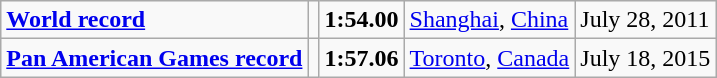<table class="wikitable">
<tr>
<td><strong><a href='#'>World record</a></strong></td>
<td></td>
<td><strong>1:54.00</strong></td>
<td><a href='#'>Shanghai</a>, <a href='#'>China</a></td>
<td>July 28, 2011</td>
</tr>
<tr>
<td><strong><a href='#'>Pan American Games record</a></strong></td>
<td></td>
<td><strong>1:57.06</strong></td>
<td><a href='#'>Toronto</a>, <a href='#'>Canada</a></td>
<td>July 18, 2015</td>
</tr>
</table>
